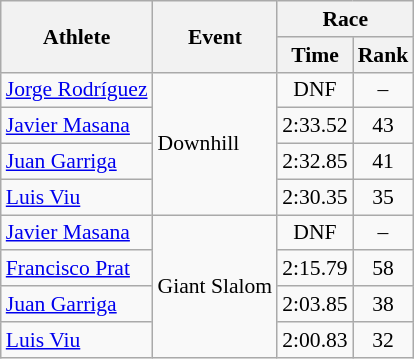<table class="wikitable" style="font-size:90%">
<tr>
<th rowspan="2">Athlete</th>
<th rowspan="2">Event</th>
<th colspan="2">Race</th>
</tr>
<tr>
<th>Time</th>
<th>Rank</th>
</tr>
<tr>
<td><a href='#'>Jorge Rodríguez</a></td>
<td rowspan="4">Downhill</td>
<td align="center">DNF</td>
<td align="center">–</td>
</tr>
<tr>
<td><a href='#'>Javier Masana</a></td>
<td align="center">2:33.52</td>
<td align="center">43</td>
</tr>
<tr>
<td><a href='#'>Juan Garriga</a></td>
<td align="center">2:32.85</td>
<td align="center">41</td>
</tr>
<tr>
<td><a href='#'>Luis Viu</a></td>
<td align="center">2:30.35</td>
<td align="center">35</td>
</tr>
<tr>
<td><a href='#'>Javier Masana</a></td>
<td rowspan="4">Giant Slalom</td>
<td align="center">DNF</td>
<td align="center">–</td>
</tr>
<tr>
<td><a href='#'>Francisco Prat</a></td>
<td align="center">2:15.79</td>
<td align="center">58</td>
</tr>
<tr>
<td><a href='#'>Juan Garriga</a></td>
<td align="center">2:03.85</td>
<td align="center">38</td>
</tr>
<tr>
<td><a href='#'>Luis Viu</a></td>
<td align="center">2:00.83</td>
<td align="center">32</td>
</tr>
</table>
